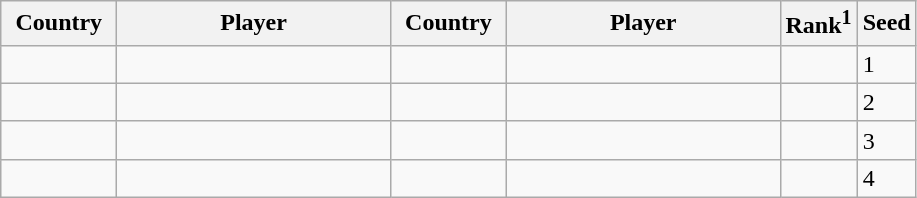<table class="sortable wikitable">
<tr>
<th width="70">Country</th>
<th width="175">Player</th>
<th width="70">Country</th>
<th width="175">Player</th>
<th>Rank<sup>1</sup></th>
<th>Seed</th>
</tr>
<tr>
<td></td>
<td></td>
<td></td>
<td></td>
<td></td>
<td>1</td>
</tr>
<tr>
<td></td>
<td></td>
<td></td>
<td></td>
<td></td>
<td>2</td>
</tr>
<tr>
<td></td>
<td></td>
<td></td>
<td></td>
<td></td>
<td>3</td>
</tr>
<tr>
<td></td>
<td></td>
<td></td>
<td></td>
<td></td>
<td>4</td>
</tr>
</table>
